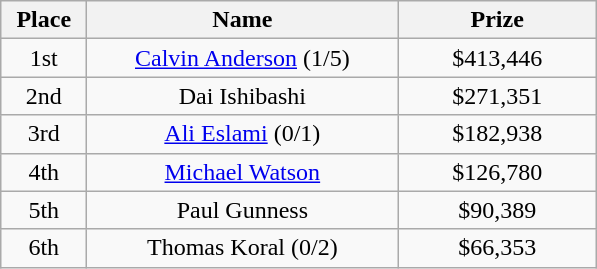<table class="wikitable">
<tr>
<th width="50">Place</th>
<th width="200">Name</th>
<th width="125">Prize</th>
</tr>
<tr>
<td align=center>1st</td>
<td align=center> <a href='#'>Calvin Anderson</a> (1/5)</td>
<td align=center>$413,446</td>
</tr>
<tr>
<td align=center>2nd</td>
<td align=center> Dai Ishibashi</td>
<td align=center>$271,351</td>
</tr>
<tr>
<td align=center>3rd</td>
<td align=center> <a href='#'>Ali Eslami</a> (0/1)</td>
<td align=center>$182,938</td>
</tr>
<tr>
<td align=center>4th</td>
<td align=center> <a href='#'>Michael Watson</a></td>
<td align=center>$126,780</td>
</tr>
<tr>
<td align=center>5th</td>
<td align=center> Paul Gunness</td>
<td align=center>$90,389</td>
</tr>
<tr>
<td align=center>6th</td>
<td align=center> Thomas Koral (0/2)</td>
<td align=center>$66,353</td>
</tr>
</table>
